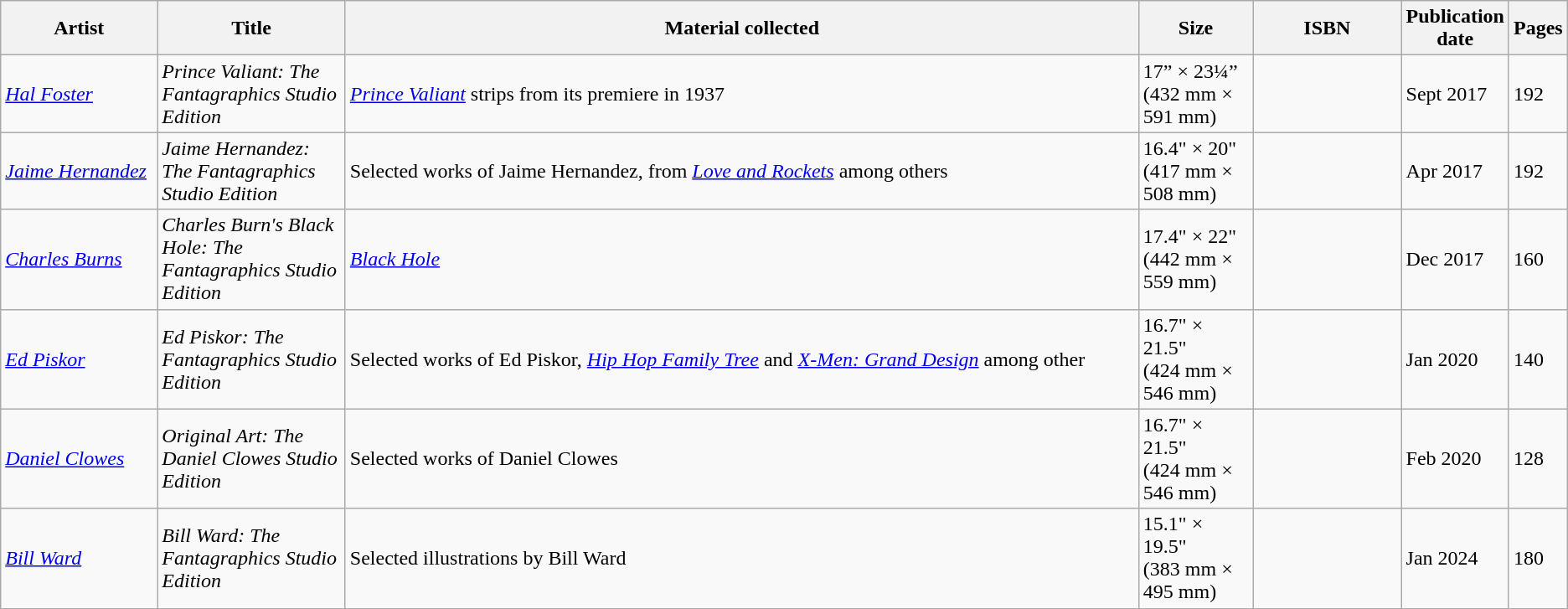<table class="wikitable">
<tr>
<th width="120">Artist</th>
<th width="145">Title</th>
<th width="655">Material collected</th>
<th width="85">Size</th>
<th width="115">ISBN</th>
<th width="25">Publication date</th>
<th width="25">Pages</th>
</tr>
<tr>
<td><em><a href='#'>Hal Foster</a></em></td>
<td><em>Prince Valiant: The Fantagraphics Studio Edition</em></td>
<td><em><a href='#'>Prince Valiant</a></em> strips from its premiere in 1937</td>
<td>17” × 23¼”<br>(432 mm × 591 mm)</td>
<td></td>
<td>Sept 2017</td>
<td>192</td>
</tr>
<tr>
<td><em><a href='#'>Jaime Hernandez</a></em></td>
<td><em>Jaime Hernandez: The Fantagraphics Studio Edition</em></td>
<td>Selected works of Jaime Hernandez, from <em><a href='#'>Love and Rockets</a></em> among others</td>
<td>16.4" × 20"<br>(417 mm × 508 mm)</td>
<td></td>
<td>Apr 2017</td>
<td>192</td>
</tr>
<tr>
<td><em><a href='#'>Charles Burns</a></em></td>
<td><em>Charles Burn's Black Hole: The Fantagraphics Studio Edition</em></td>
<td><em><a href='#'>Black Hole</a></em></td>
<td>17.4" × 22"<br>(442 mm × 559 mm)</td>
<td></td>
<td>Dec 2017</td>
<td>160</td>
</tr>
<tr>
<td><em><a href='#'>Ed Piskor</a></em></td>
<td><em>Ed Piskor: The Fantagraphics Studio Edition</em></td>
<td>Selected works of Ed Piskor, <em><a href='#'>Hip Hop Family Tree</a></em> and <em><a href='#'>X-Men: Grand Design</a></em> among other</td>
<td>16.7" × 21.5"<br>(424 mm × 546 mm)</td>
<td></td>
<td>Jan 2020</td>
<td>140</td>
</tr>
<tr>
<td><em><a href='#'>Daniel Clowes</a></em></td>
<td><em>Original Art: The Daniel Clowes Studio Edition</em></td>
<td>Selected works of Daniel Clowes</td>
<td>16.7" × 21.5"<br>(424 mm × 546 mm)</td>
<td></td>
<td>Feb 2020</td>
<td>128</td>
</tr>
<tr>
<td><em><a href='#'>Bill Ward</a></em></td>
<td><em>Bill Ward: The Fantagraphics Studio Edition</em></td>
<td>Selected illustrations by Bill Ward</td>
<td>15.1" × 19.5"<br>(383 mm × 495 mm)</td>
<td></td>
<td>Jan 2024</td>
<td>180</td>
</tr>
<tr>
</tr>
</table>
